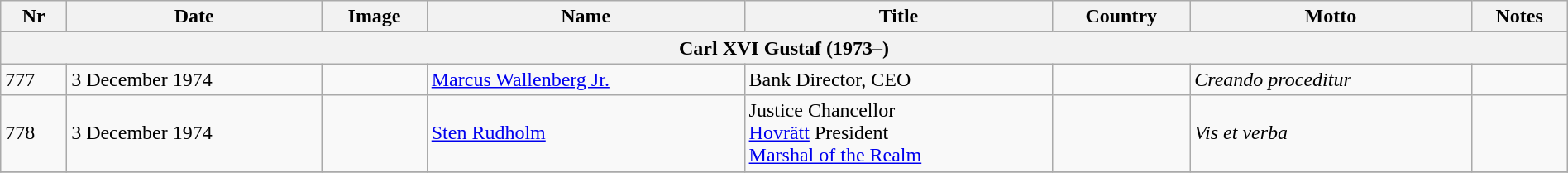<table class="wikitable" width=100%>
<tr>
<th>Nr</th>
<th>Date</th>
<th>Image</th>
<th>Name</th>
<th>Title</th>
<th>Country</th>
<th>Motto</th>
<th>Notes</th>
</tr>
<tr>
<th colspan=8>Carl XVI Gustaf (1973–)</th>
</tr>
<tr>
<td>777</td>
<td>3 December 1974</td>
<td></td>
<td><a href='#'>Marcus Wallenberg Jr.</a></td>
<td>Bank Director, CEO</td>
<td></td>
<td><em>Creando proceditur</em></td>
<td></td>
</tr>
<tr>
<td>778</td>
<td>3 December 1974</td>
<td></td>
<td><a href='#'>Sten Rudholm</a></td>
<td>Justice Chancellor <br><a href='#'>Hovrätt</a> President<br><a href='#'>Marshal of the Realm</a></td>
<td></td>
<td><em>Vis et verba</em></td>
<td></td>
</tr>
<tr>
</tr>
</table>
